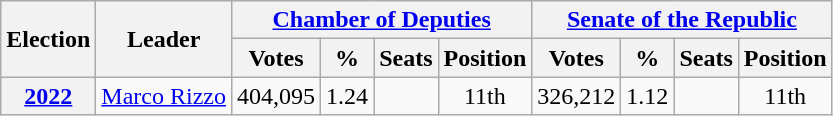<table class="wikitable" style="text-align:center">
<tr>
<th rowspan="2">Election</th>
<th rowspan="2">Leader</th>
<th colspan="4"><a href='#'>Chamber of Deputies</a></th>
<th colspan="4"><a href='#'>Senate of the Republic</a></th>
</tr>
<tr>
<th>Votes</th>
<th>%</th>
<th>Seats</th>
<th>Position</th>
<th>Votes</th>
<th>%</th>
<th>Seats</th>
<th>Position</th>
</tr>
<tr>
<th><a href='#'>2022</a></th>
<td><a href='#'>Marco Rizzo</a></td>
<td>404,095</td>
<td>1.24</td>
<td></td>
<td>11th</td>
<td>326,212</td>
<td>1.12</td>
<td></td>
<td>11th</td>
</tr>
</table>
